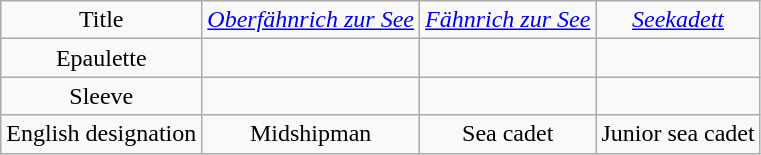<table class="wikitable">
<tr style="text-align:center;">
<td>Title</td>
<td><em><a href='#'>Oberfähnrich zur See</a></em></td>
<td><em><a href='#'>Fähnrich zur See</a></em></td>
<td><em><a href='#'>Seekadett</a></em></td>
</tr>
<tr style="text-align:center;">
<td>Epaulette</td>
<td></td>
<td></td>
<td></td>
</tr>
<tr style="text-align:center;">
<td>Sleeve</td>
<td></td>
<td></td>
<td></td>
</tr>
<tr style="text-align:center;">
<td>English designation</td>
<td>Midshipman</td>
<td>Sea cadet</td>
<td>Junior sea cadet</td>
</tr>
</table>
